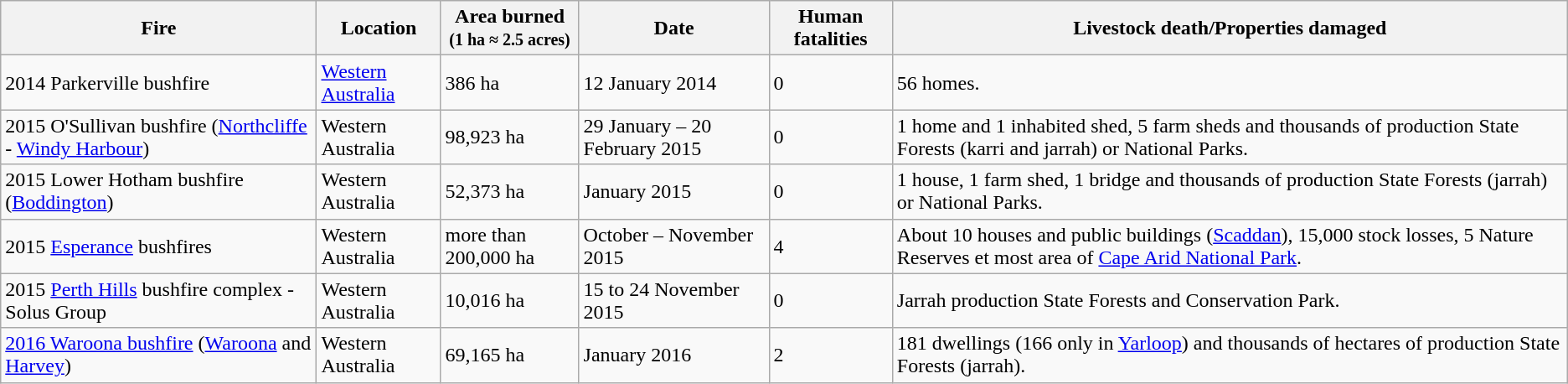<table class="wikitable">
<tr>
<th>Fire</th>
<th>Location</th>
<th>Area burned<br><small>(1 ha ≈ 2.5 acres)</small></th>
<th>Date</th>
<th>Human fatalities</th>
<th>Livestock death/Properties damaged</th>
</tr>
<tr>
<td>2014 Parkerville bushfire</td>
<td><a href='#'>Western Australia</a></td>
<td>386 ha</td>
<td>12 January 2014</td>
<td>0</td>
<td>56 homes.</td>
</tr>
<tr>
<td>2015 O'Sullivan bushfire (<a href='#'>Northcliffe</a> - <a href='#'>Windy Harbour</a>)</td>
<td>Western Australia</td>
<td>98,923 ha</td>
<td>29 January – 20 February 2015</td>
<td>0</td>
<td>1 home and 1 inhabited shed, 5 farm sheds and thousands of production State Forests (karri and jarrah) or National Parks.</td>
</tr>
<tr>
<td>2015 Lower Hotham bushfire (<a href='#'>Boddington</a>)</td>
<td>Western Australia</td>
<td>52,373 ha</td>
<td>January 2015</td>
<td>0</td>
<td>1 house, 1 farm shed, 1 bridge and thousands of production State Forests (jarrah) or National Parks.</td>
</tr>
<tr>
<td>2015 <a href='#'>Esperance</a> bushfires</td>
<td>Western Australia</td>
<td>more than 200,000 ha</td>
<td>October – November 2015</td>
<td>4</td>
<td>About 10 houses and public buildings (<a href='#'>Scaddan</a>), 15,000 stock losses, 5 Nature Reserves et most area of <a href='#'>Cape Arid National Park</a>.</td>
</tr>
<tr>
<td>2015 <a href='#'>Perth Hills</a> bushfire complex - Solus Group</td>
<td>Western Australia</td>
<td>10,016 ha</td>
<td>15 to 24 November 2015</td>
<td>0</td>
<td>Jarrah production State Forests and Conservation Park.</td>
</tr>
<tr>
<td><a href='#'>2016 Waroona bushfire</a> (<a href='#'>Waroona</a> and <a href='#'>Harvey</a>)</td>
<td>Western Australia</td>
<td>69,165 ha</td>
<td>January 2016</td>
<td>2</td>
<td>181 dwellings (166 only in <a href='#'>Yarloop</a>) and thousands of hectares of production State Forests (jarrah).</td>
</tr>
</table>
